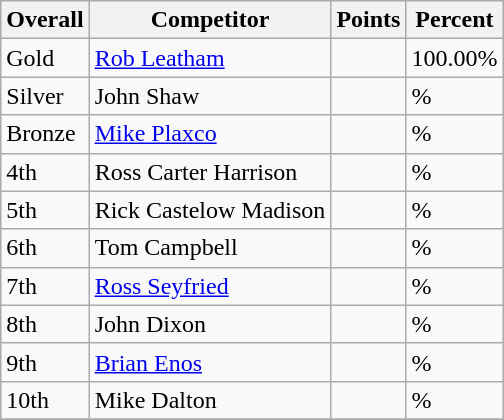<table class="wikitable sortable" style="text-align: left;">
<tr>
<th>Overall</th>
<th>Competitor</th>
<th>Points</th>
<th>Percent</th>
</tr>
<tr>
<td> Gold</td>
<td> <a href='#'>Rob Leatham</a></td>
<td></td>
<td>100.00%</td>
</tr>
<tr>
<td> Silver</td>
<td> John Shaw</td>
<td></td>
<td>%</td>
</tr>
<tr>
<td> Bronze</td>
<td> <a href='#'>Mike Plaxco</a></td>
<td></td>
<td>%</td>
</tr>
<tr>
<td>4th</td>
<td> Ross Carter Harrison</td>
<td></td>
<td>%</td>
</tr>
<tr>
<td>5th</td>
<td> Rick Castelow Madison</td>
<td></td>
<td>%</td>
</tr>
<tr>
<td>6th</td>
<td> Tom Campbell</td>
<td></td>
<td>%</td>
</tr>
<tr>
<td>7th</td>
<td> <a href='#'>Ross Seyfried</a></td>
<td></td>
<td>%</td>
</tr>
<tr>
<td>8th</td>
<td> John Dixon</td>
<td></td>
<td>%</td>
</tr>
<tr>
<td>9th</td>
<td> <a href='#'>Brian Enos</a></td>
<td></td>
<td>%</td>
</tr>
<tr>
<td>10th</td>
<td> Mike Dalton</td>
<td></td>
<td>%</td>
</tr>
<tr>
</tr>
</table>
